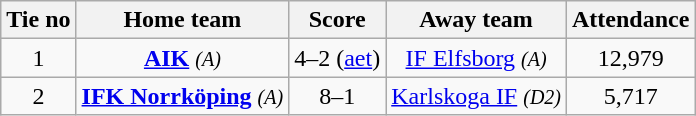<table class="wikitable" style="text-align:center">
<tr>
<th style= width="40px">Tie no</th>
<th style= width="150px">Home team</th>
<th style= width="60px">Score</th>
<th style= width="150px">Away team</th>
<th style= width="30px">Attendance</th>
</tr>
<tr>
<td>1</td>
<td><strong><a href='#'>AIK</a></strong> <em><small>(A)</small></em></td>
<td>4–2 (<a href='#'>aet</a>)</td>
<td><a href='#'>IF Elfsborg</a> <em><small>(A)</small></em></td>
<td>12,979</td>
</tr>
<tr>
<td>2</td>
<td><strong><a href='#'>IFK Norrköping</a></strong> <em><small>(A)</small></em></td>
<td>8–1</td>
<td><a href='#'>Karlskoga IF</a> <em><small>(D2)</small></em></td>
<td>5,717</td>
</tr>
</table>
